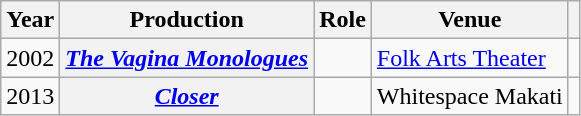<table class="wikitable plainrowheaders sortable" style="margin-right: 0;">
<tr>
<th scope="col">Year</th>
<th scope="col">Production</th>
<th scope="col">Role</th>
<th scope="col">Venue</th>
<th scope="col" class="unsortable"></th>
</tr>
<tr>
<td>2002</td>
<th scope=row><em><a href='#'>The Vagina Monologues</a></em></th>
<td></td>
<td><a href='#'>Folk Arts Theater</a></td>
<td style="text-align:center;"></td>
</tr>
<tr>
<td>2013</td>
<th scope=row><em><a href='#'>Closer</a></em></th>
<td></td>
<td>Whitespace Makati</td>
<td style="text-align:center;"></td>
</tr>
</table>
